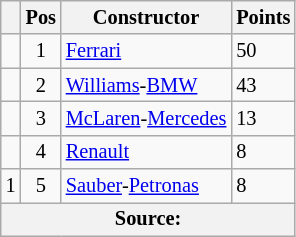<table class="wikitable" style="font-size: 85%;">
<tr>
<th></th>
<th>Pos</th>
<th>Constructor</th>
<th>Points</th>
</tr>
<tr>
<td></td>
<td align="center">1</td>
<td> <a href='#'>Ferrari</a></td>
<td>50</td>
</tr>
<tr>
<td></td>
<td align="center">2</td>
<td> <a href='#'>Williams</a>-<a href='#'>BMW</a></td>
<td>43</td>
</tr>
<tr>
<td></td>
<td align="center">3</td>
<td> <a href='#'>McLaren</a>-<a href='#'>Mercedes</a></td>
<td>13</td>
</tr>
<tr>
<td></td>
<td align="center">4</td>
<td> <a href='#'>Renault</a></td>
<td>8</td>
</tr>
<tr>
<td> 1</td>
<td align="center">5</td>
<td> <a href='#'>Sauber</a>-<a href='#'>Petronas</a></td>
<td>8</td>
</tr>
<tr>
<th colspan=4>Source: </th>
</tr>
</table>
